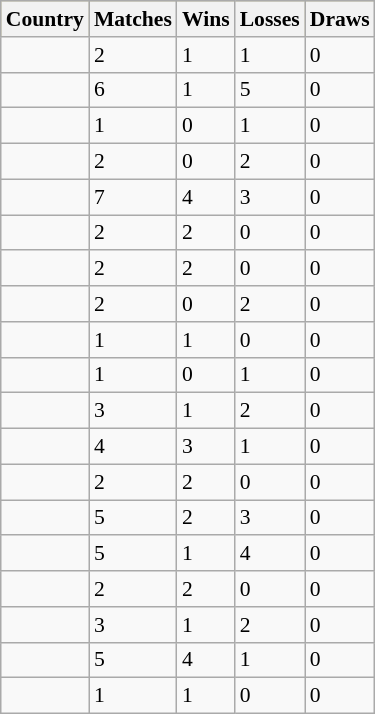<table class="wikitable" style="font-size:90%">
<tr style="background:#bdb76b;">
<th>Country</th>
<th>Matches</th>
<th>Wins</th>
<th>Losses</th>
<th>Draws</th>
</tr>
<tr>
<td></td>
<td>2</td>
<td>1</td>
<td>1</td>
<td>0</td>
</tr>
<tr>
<td></td>
<td>6</td>
<td>1</td>
<td>5</td>
<td>0</td>
</tr>
<tr>
<td></td>
<td>1</td>
<td>0</td>
<td>1</td>
<td>0</td>
</tr>
<tr>
<td></td>
<td>2</td>
<td>0</td>
<td>2</td>
<td>0</td>
</tr>
<tr>
<td></td>
<td>7</td>
<td>4</td>
<td>3</td>
<td>0</td>
</tr>
<tr>
<td></td>
<td>2</td>
<td>2</td>
<td>0</td>
<td>0</td>
</tr>
<tr>
<td></td>
<td>2</td>
<td>2</td>
<td>0</td>
<td>0</td>
</tr>
<tr>
<td></td>
<td>2</td>
<td>0</td>
<td>2</td>
<td>0</td>
</tr>
<tr>
<td></td>
<td>1</td>
<td>1</td>
<td>0</td>
<td>0</td>
</tr>
<tr>
<td></td>
<td>1</td>
<td>0</td>
<td>1</td>
<td>0</td>
</tr>
<tr>
<td></td>
<td>3</td>
<td>1</td>
<td>2</td>
<td>0</td>
</tr>
<tr>
<td></td>
<td>4</td>
<td>3</td>
<td>1</td>
<td>0</td>
</tr>
<tr>
<td></td>
<td>2</td>
<td>2</td>
<td>0</td>
<td>0</td>
</tr>
<tr>
<td></td>
<td>5</td>
<td>2</td>
<td>3</td>
<td>0</td>
</tr>
<tr>
<td></td>
<td>5</td>
<td>1</td>
<td>4</td>
<td>0</td>
</tr>
<tr>
<td></td>
<td>2</td>
<td>2</td>
<td>0</td>
<td>0</td>
</tr>
<tr>
<td></td>
<td>3</td>
<td>1</td>
<td>2</td>
<td>0</td>
</tr>
<tr>
<td></td>
<td>5</td>
<td>4</td>
<td>1</td>
<td>0</td>
</tr>
<tr>
<td></td>
<td>1</td>
<td>1</td>
<td>0</td>
<td>0</td>
</tr>
</table>
